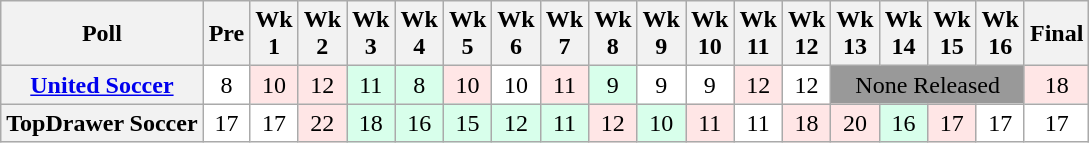<table class="wikitable" style="white-space:nowrap;text-align:center;">
<tr>
<th>Poll</th>
<th>Pre</th>
<th>Wk<br>1</th>
<th>Wk<br>2</th>
<th>Wk<br>3</th>
<th>Wk<br>4</th>
<th>Wk<br>5</th>
<th>Wk<br>6</th>
<th>Wk<br>7</th>
<th>Wk<br>8</th>
<th>Wk<br>9</th>
<th>Wk<br>10</th>
<th>Wk<br>11</th>
<th>Wk<br>12</th>
<th>Wk<br>13</th>
<th>Wk<br>14</th>
<th>Wk<br>15</th>
<th>Wk<br>16</th>
<th>Final<br></th>
</tr>
<tr>
<th><a href='#'>United Soccer</a></th>
<td style="background:#FFFFFF;">8</td>
<td style="background:#FFE6E6;">10</td>
<td style="background:#FFE6E6;">12</td>
<td style="background:#D8FFEB;">11</td>
<td style="background:#D8FFEB;">8</td>
<td style="background:#FFE6E6;">10</td>
<td style="background:#FFFFFF;">10</td>
<td style="background:#FFE6E6;">11</td>
<td style="background:#D8FFEB;">9</td>
<td style="background:#FFFFFF;">9</td>
<td style="background:#FFFFFF;">9</td>
<td style="background:#FFE6E6;">12</td>
<td style="background:#FFFFFF;">12</td>
<td colspan=4 style="background:#999;">None Released</td>
<td style="background:#FFE6E6;">18</td>
</tr>
<tr>
<th>TopDrawer Soccer </th>
<td style="background:#FFFFFF;">17</td>
<td style="background:#FFFFFF;">17</td>
<td style="background:#FFE6E6;">22</td>
<td style="background:#D8FFEB;">18</td>
<td style="background:#D8FFEB;">16</td>
<td style="background:#D8FFEB;">15</td>
<td style="background:#D8FFEB;">12</td>
<td style="background:#D8FFEB;">11</td>
<td style="background:#FFE6E6;">12</td>
<td style="background:#D8FFEB;">10</td>
<td style="background:#FFE6E6;">11</td>
<td style="background:#FFFFFF;">11</td>
<td style="background:#FFE6E6;">18</td>
<td style="background:#FFE6E6;">20</td>
<td style="background:#D8FFEB;">16</td>
<td style="background:#FFE6E6;">17</td>
<td style="background:#FFFFFF;">17</td>
<td style="background:#FFFFFF;">17</td>
</tr>
</table>
